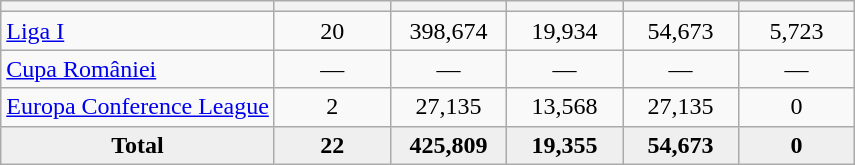<table class="wikitable" style="text-align: center;">
<tr>
<th></th>
<th style="width:70px;"></th>
<th style="width:70px;"></th>
<th style="width:70px;"></th>
<th style="width:70px;"></th>
<th style="width:70px;"></th>
</tr>
<tr>
<td align=left><a href='#'>Liga I</a></td>
<td>20</td>
<td>398,674</td>
<td>19,934</td>
<td>54,673</td>
<td>5,723</td>
</tr>
<tr>
<td align=left><a href='#'>Cupa României</a></td>
<td>—</td>
<td>―</td>
<td>―</td>
<td>―</td>
<td>―</td>
</tr>
<tr>
<td align=left><a href='#'>Europa Conference League</a></td>
<td>2</td>
<td>27,135</td>
<td>13,568</td>
<td>27,135</td>
<td>0</td>
</tr>
<tr bgcolor="#EFEFEF">
<td><strong>Total</strong></td>
<td><strong>22</strong></td>
<td><strong>425,809</strong></td>
<td><strong>19,355</strong></td>
<td><strong>54,673</strong></td>
<td><strong>0</strong></td>
</tr>
</table>
